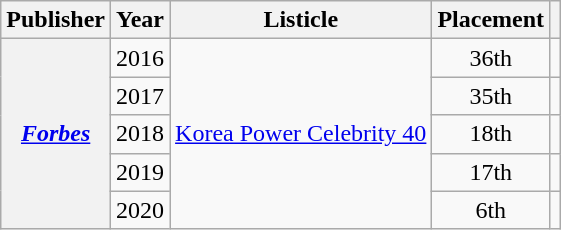<table class="wikitable plainrowheaders sortable" style="margin-right: 0;">
<tr>
<th scope="col">Publisher</th>
<th scope="col">Year</th>
<th scope="col">Listicle</th>
<th scope="col">Placement</th>
<th scope="col" class="unsortable"></th>
</tr>
<tr>
<th scope="row" rowspan="5"><em><a href='#'>Forbes</a></em></th>
<td>2016</td>
<td rowspan="5"><a href='#'>Korea Power Celebrity 40</a></td>
<td style="text-align:center;">36th</td>
<td style="text-align:center;"></td>
</tr>
<tr>
<td>2017</td>
<td style="text-align:center;">35th</td>
<td style="text-align:center;"></td>
</tr>
<tr>
<td>2018</td>
<td style="text-align:center;">18th</td>
<td style="text-align:center;"></td>
</tr>
<tr>
<td>2019</td>
<td style="text-align:center;">17th</td>
<td style="text-align:center;"></td>
</tr>
<tr>
<td>2020</td>
<td style="text-align:center;">6th</td>
<td style="text-align:center;"></td>
</tr>
</table>
